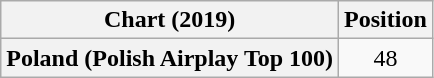<table class="wikitable plainrowheaders" style="text-align:center">
<tr>
<th scope="col">Chart (2019)</th>
<th scope="col">Position</th>
</tr>
<tr>
<th scope="row">Poland (Polish Airplay Top 100)</th>
<td>48</td>
</tr>
</table>
